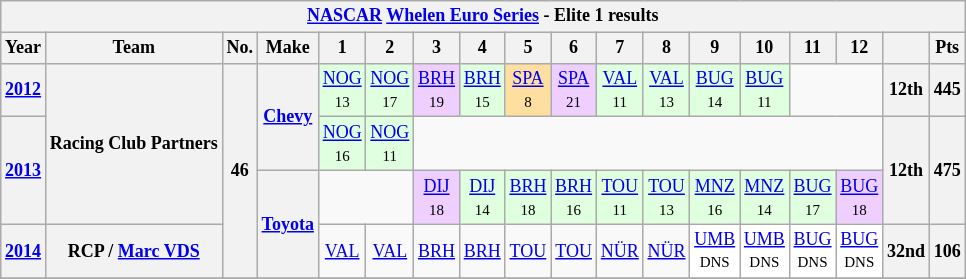<table class="wikitable" style="text-align:center; font-size:75%">
<tr>
<th colspan=21><a href='#'>NASCAR</a> <a href='#'>Whelen Euro Series</a> - Elite 1 results</th>
</tr>
<tr>
<th>Year</th>
<th>Team</th>
<th>No.</th>
<th>Make</th>
<th>1</th>
<th>2</th>
<th>3</th>
<th>4</th>
<th>5</th>
<th>6</th>
<th>7</th>
<th>8</th>
<th>9</th>
<th>10</th>
<th>11</th>
<th>12</th>
<th></th>
<th>Pts</th>
</tr>
<tr>
<th><a href='#'>2012</a></th>
<th rowspan=3>Racing Club Partners</th>
<th rowspan=4>46</th>
<th rowspan=2><a href='#'>Chevy</a></th>
<td style="background-color:#DFFFDF"><a href='#'>NOG</a><br><small>13</small></td>
<td style="background-color:#DFFFDF"><a href='#'>NOG</a><br><small>17</small></td>
<td style="background-color:#EFCFFF"><a href='#'>BRH</a><br><small>19</small></td>
<td style="background-color:#DFFFDF"><a href='#'>BRH</a><br><small>15</small></td>
<td style="background-color:#FFDF9F"><a href='#'>SPA</a><br><small>8</small></td>
<td style="background-color:#EFCFFF"><a href='#'>SPA</a><br><small>21</small></td>
<td style="background-color:#DFFFDF"><a href='#'>VAL</a><br><small>11</small></td>
<td style="background-color:#DFFFDF"><a href='#'>VAL</a><br><small>13</small></td>
<td style="background-color:#DFFFDF"><a href='#'>BUG</a><br><small>14</small></td>
<td style="background-color:#DFFFDF"><a href='#'>BUG</a><br><small>11</small></td>
<td colspan=2></td>
<th>12th</th>
<th>445</th>
</tr>
<tr>
<th rowspan=2><a href='#'>2013</a></th>
<td style="background:#DFFFDF"><a href='#'>NOG</a><br><small>16</small></td>
<td style="background:#DFFFDF"><a href='#'>NOG</a><br><small>11</small></td>
<td colspan=10></td>
<th rowspan=2>12th</th>
<th rowspan=2>475</th>
</tr>
<tr>
<th rowspan=2><a href='#'>Toyota</a></th>
<td colspan=2></td>
<td style="background:#EFCFFF"><a href='#'>DIJ</a><br><small>18</small></td>
<td style="background:#DFFFDF"><a href='#'>DIJ</a><br><small>14</small></td>
<td style="background:#DFFFDF"><a href='#'>BRH</a><br><small>18</small></td>
<td style="background:#DFFFDF"><a href='#'>BRH</a><br><small>16</small></td>
<td style="background:#DFFFDF"><a href='#'>TOU</a><br><small>11</small></td>
<td style="background:#DFFFDF"><a href='#'>TOU</a><br><small>13</small></td>
<td style="background:#DFFFDF"><a href='#'>MNZ</a><br><small>16</small></td>
<td style="background:#DFFFDF"><a href='#'>MNZ</a><br><small>14</small></td>
<td style="background:#DFFFDF"><a href='#'>BUG</a><br><small>17</small></td>
<td style="background:#EFCFFF"><a href='#'>BUG</a><br><small>18</small></td>
</tr>
<tr>
<th><a href='#'>2014</a></th>
<th>RCP / <a href='#'>Marc VDS</a></th>
<td><a href='#'>VAL</a><br></td>
<td><a href='#'>VAL</a><br></td>
<td><a href='#'>BRH</a><br></td>
<td><a href='#'>BRH</a><br></td>
<td><a href='#'>TOU</a><br></td>
<td><a href='#'>TOU</a><br></td>
<td><a href='#'>NÜR</a><br></td>
<td><a href='#'>NÜR</a><br></td>
<td style="background:#FFFFFF;"><a href='#'>UMB</a><br><small>DNS</small></td>
<td style="background:#FFFFFF;"><a href='#'>UMB</a><br><small>DNS</small></td>
<td style="background:#FFFFFF;"><a href='#'>BUG</a><br><small>DNS</small></td>
<td style="background:#FFFFFF;"><a href='#'>BUG</a><br><small>DNS</small></td>
<th>32nd</th>
<th>106</th>
</tr>
<tr>
</tr>
</table>
